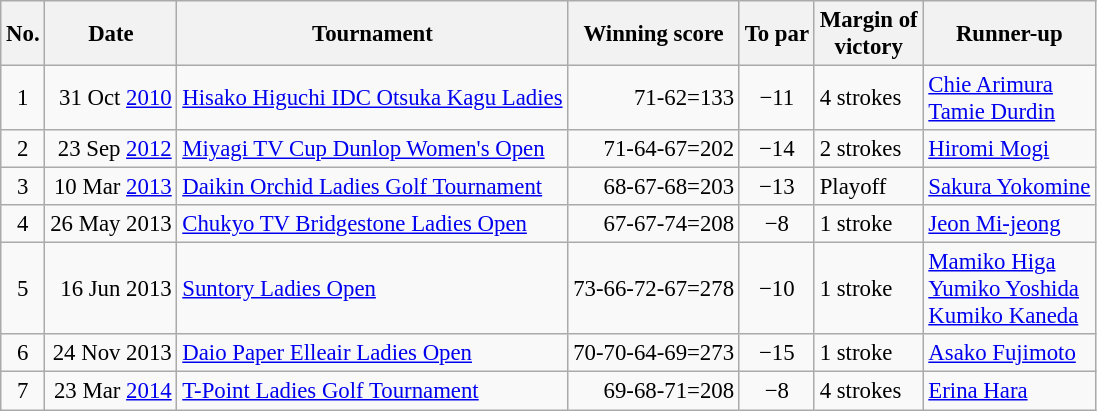<table class="wikitable" style="font-size:95%;">
<tr>
<th>No.</th>
<th>Date</th>
<th>Tournament</th>
<th>Winning score</th>
<th>To par</th>
<th>Margin of<br>victory</th>
<th>Runner-up</th>
</tr>
<tr>
<td align=center>1</td>
<td align=right>31 Oct <a href='#'>2010</a></td>
<td><a href='#'>Hisako Higuchi IDC Otsuka Kagu Ladies</a></td>
<td align=right>71-62=133</td>
<td align=center>−11</td>
<td>4 strokes</td>
<td> <a href='#'>Chie Arimura</a> <br>  <a href='#'>Tamie Durdin</a></td>
</tr>
<tr>
<td align=center>2</td>
<td align=right>23 Sep <a href='#'>2012</a></td>
<td><a href='#'>Miyagi TV Cup Dunlop Women's Open</a></td>
<td align=right>71-64-67=202</td>
<td align=center>−14</td>
<td>2 strokes</td>
<td> <a href='#'>Hiromi Mogi</a></td>
</tr>
<tr>
<td align=center>3</td>
<td align=right>10 Mar <a href='#'>2013</a></td>
<td><a href='#'>Daikin Orchid Ladies Golf Tournament</a></td>
<td align=right>68-67-68=203</td>
<td align=center>−13</td>
<td>Playoff</td>
<td> <a href='#'>Sakura Yokomine</a></td>
</tr>
<tr>
<td align=center>4</td>
<td align=right>26 May 2013</td>
<td><a href='#'>Chukyo TV Bridgestone Ladies Open</a></td>
<td align=right>67-67-74=208</td>
<td align=center>−8</td>
<td>1 stroke</td>
<td> <a href='#'>Jeon Mi-jeong</a></td>
</tr>
<tr>
<td align=center>5</td>
<td align=right>16 Jun 2013</td>
<td><a href='#'>Suntory Ladies Open</a></td>
<td align=right>73-66-72-67=278</td>
<td align=center>−10</td>
<td>1 stroke</td>
<td> <a href='#'>Mamiko Higa</a> <br>  <a href='#'>Yumiko Yoshida</a> <br>  <a href='#'>Kumiko Kaneda</a></td>
</tr>
<tr>
<td align=center>6</td>
<td align=right>24 Nov 2013</td>
<td><a href='#'>Daio Paper Elleair Ladies Open</a></td>
<td align=right>70-70-64-69=273</td>
<td align=center>−15</td>
<td>1 stroke</td>
<td> <a href='#'>Asako Fujimoto</a></td>
</tr>
<tr>
<td align=center>7</td>
<td align=right>23 Mar <a href='#'>2014</a></td>
<td><a href='#'>T-Point Ladies Golf Tournament</a></td>
<td align=right>69-68-71=208</td>
<td align=center>−8</td>
<td>4 strokes</td>
<td> <a href='#'>Erina Hara</a></td>
</tr>
</table>
